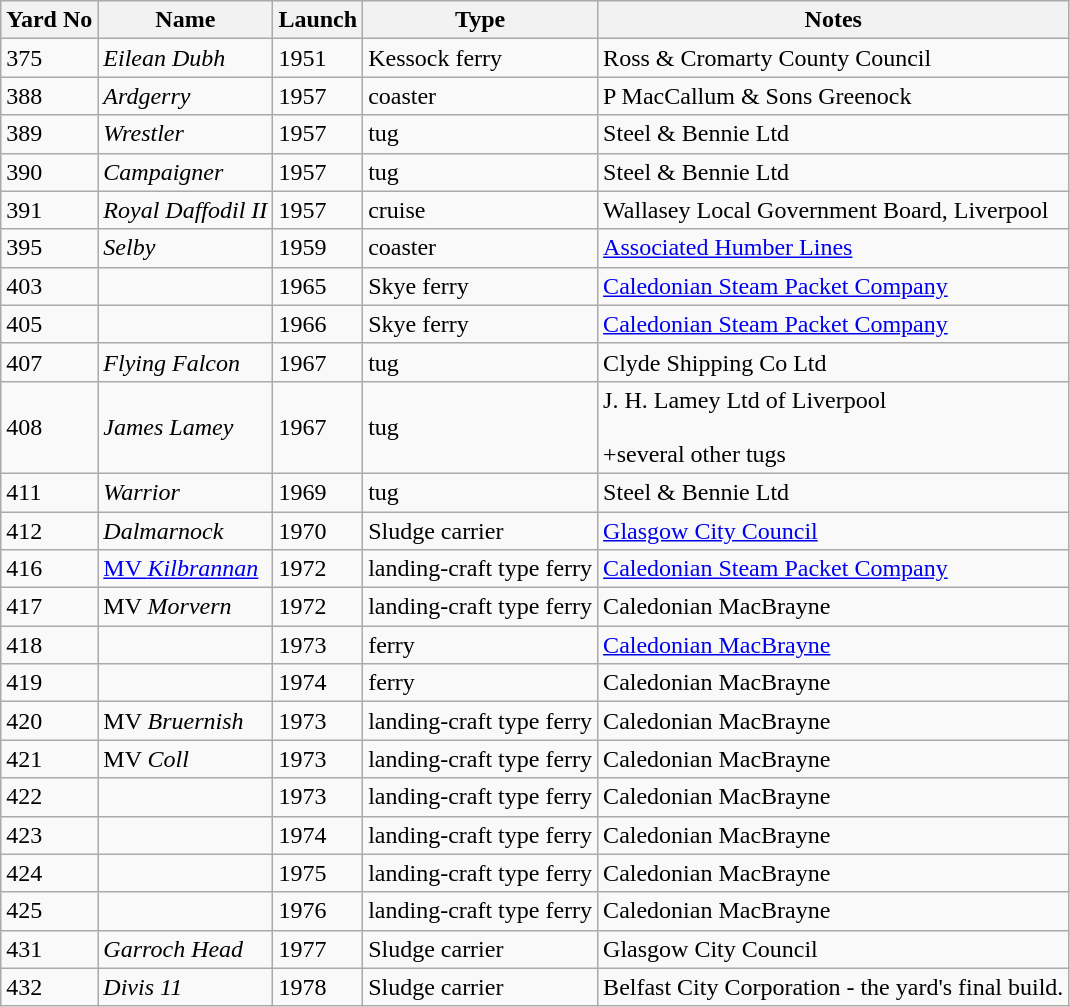<table class="wikitable sortable">
<tr>
<th>Yard No</th>
<th>Name</th>
<th>Launch</th>
<th>Type</th>
<th class="unsortable">Notes</th>
</tr>
<tr>
<td>375</td>
<td><em>Eilean Dubh</em></td>
<td>1951</td>
<td>Kessock ferry</td>
<td>Ross & Cromarty County Council</td>
</tr>
<tr>
<td>388</td>
<td><em>Ardgerry</em></td>
<td>1957</td>
<td>coaster</td>
<td>P MacCallum & Sons Greenock</td>
</tr>
<tr>
<td>389</td>
<td><em>Wrestler</em></td>
<td>1957</td>
<td>tug</td>
<td>Steel & Bennie Ltd</td>
</tr>
<tr>
<td>390</td>
<td><em>Campaigner</em></td>
<td>1957</td>
<td>tug</td>
<td>Steel & Bennie Ltd</td>
</tr>
<tr>
<td>391</td>
<td><em>Royal Daffodil II</em></td>
<td>1957</td>
<td>cruise</td>
<td>Wallasey Local Government Board, Liverpool</td>
</tr>
<tr>
<td>395</td>
<td><em>Selby</em></td>
<td>1959</td>
<td>coaster</td>
<td><a href='#'>Associated Humber Lines</a></td>
</tr>
<tr>
<td>403</td>
<td></td>
<td>1965</td>
<td>Skye ferry</td>
<td><a href='#'>Caledonian Steam Packet Company</a></td>
</tr>
<tr>
<td>405</td>
<td></td>
<td>1966</td>
<td>Skye ferry</td>
<td><a href='#'>Caledonian Steam Packet Company</a></td>
</tr>
<tr>
<td>407</td>
<td><em>Flying Falcon</em></td>
<td>1967</td>
<td>tug</td>
<td>Clyde Shipping Co Ltd</td>
</tr>
<tr>
<td>408</td>
<td><em>James Lamey</em></td>
<td>1967</td>
<td>tug</td>
<td>J. H. Lamey Ltd of Liverpool<br><br>+several other tugs</td>
</tr>
<tr>
<td>411</td>
<td><em>Warrior</em></td>
<td>1969</td>
<td>tug</td>
<td>Steel & Bennie Ltd</td>
</tr>
<tr>
<td>412</td>
<td><em>Dalmarnock</em></td>
<td>1970</td>
<td>Sludge carrier</td>
<td><a href='#'>Glasgow City Council</a></td>
</tr>
<tr>
<td>416</td>
<td><a href='#'>MV <em>Kilbrannan</em></a></td>
<td>1972</td>
<td>landing-craft type ferry</td>
<td><a href='#'>Caledonian Steam Packet Company</a></td>
</tr>
<tr>
<td>417</td>
<td>MV <em>Morvern</em></td>
<td>1972</td>
<td>landing-craft type ferry</td>
<td>Caledonian MacBrayne</td>
</tr>
<tr>
<td>418</td>
<td></td>
<td>1973</td>
<td>ferry</td>
<td><a href='#'>Caledonian MacBrayne</a></td>
</tr>
<tr>
<td>419</td>
<td></td>
<td>1974</td>
<td>ferry</td>
<td>Caledonian MacBrayne</td>
</tr>
<tr>
<td>420</td>
<td>MV <em>Bruernish</em></td>
<td>1973</td>
<td>landing-craft type ferry</td>
<td>Caledonian MacBrayne</td>
</tr>
<tr>
<td>421</td>
<td>MV <em>Coll</em></td>
<td>1973</td>
<td>landing-craft type ferry</td>
<td>Caledonian MacBrayne</td>
</tr>
<tr>
<td>422</td>
<td></td>
<td>1973</td>
<td>landing-craft type ferry</td>
<td>Caledonian MacBrayne</td>
</tr>
<tr>
<td>423</td>
<td></td>
<td>1974</td>
<td>landing-craft type ferry</td>
<td>Caledonian MacBrayne</td>
</tr>
<tr>
<td>424</td>
<td></td>
<td>1975</td>
<td>landing-craft type ferry</td>
<td>Caledonian MacBrayne</td>
</tr>
<tr>
<td>425</td>
<td></td>
<td>1976</td>
<td>landing-craft type ferry</td>
<td>Caledonian MacBrayne</td>
</tr>
<tr>
<td>431</td>
<td><em>Garroch Head</em></td>
<td>1977</td>
<td>Sludge carrier</td>
<td>Glasgow City Council</td>
</tr>
<tr>
<td>432</td>
<td><em>Divis 11</em></td>
<td>1978</td>
<td>Sludge carrier</td>
<td>Belfast City Corporation - the yard's final build.</td>
</tr>
</table>
